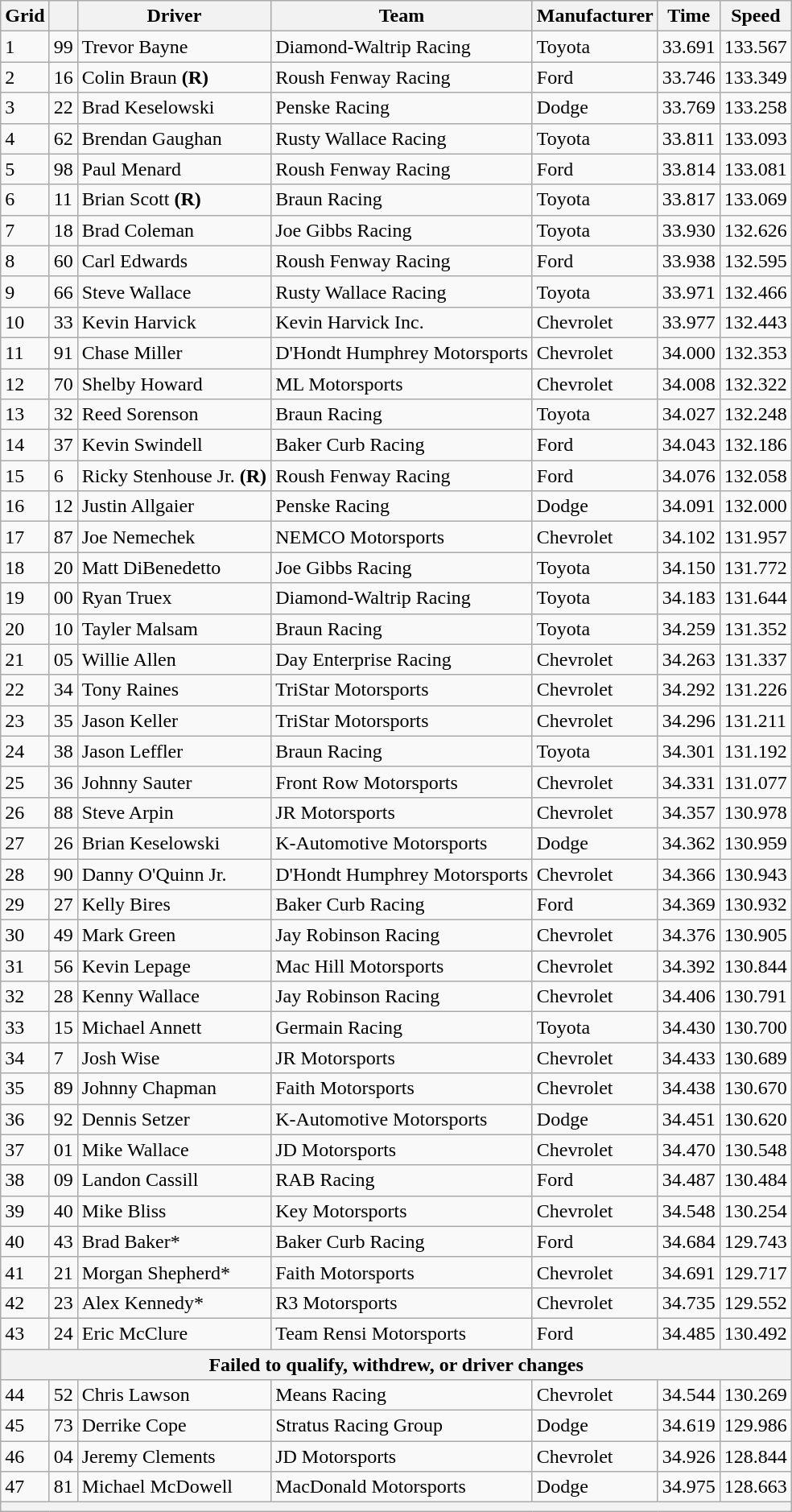<table class="wikitable">
<tr>
<th>Grid</th>
<th></th>
<th>Driver</th>
<th>Team</th>
<th>Manufacturer</th>
<th>Time</th>
<th>Speed</th>
</tr>
<tr>
<td>1</td>
<td>99</td>
<td>Trevor Bayne</td>
<td>Diamond-Waltrip Racing</td>
<td>Toyota</td>
<td>33.691</td>
<td>133.567</td>
</tr>
<tr>
<td>2</td>
<td>16</td>
<td>Colin Braun <strong>(R)</strong></td>
<td>Roush Fenway Racing</td>
<td>Ford</td>
<td>33.746</td>
<td>133.349</td>
</tr>
<tr>
<td>3</td>
<td>22</td>
<td>Brad Keselowski</td>
<td>Penske Racing</td>
<td>Dodge</td>
<td>33.769</td>
<td>133.258</td>
</tr>
<tr>
<td>4</td>
<td>62</td>
<td>Brendan Gaughan</td>
<td>Rusty Wallace Racing</td>
<td>Toyota</td>
<td>33.811</td>
<td>133.093</td>
</tr>
<tr>
<td>5</td>
<td>98</td>
<td>Paul Menard</td>
<td>Roush Fenway Racing</td>
<td>Ford</td>
<td>33.814</td>
<td>133.081</td>
</tr>
<tr>
<td>6</td>
<td>11</td>
<td>Brian Scott <strong>(R)</strong></td>
<td>Braun Racing</td>
<td>Toyota</td>
<td>33.817</td>
<td>133.069</td>
</tr>
<tr>
<td>7</td>
<td>18</td>
<td>Brad Coleman</td>
<td>Joe Gibbs Racing</td>
<td>Toyota</td>
<td>33.930</td>
<td>132.626</td>
</tr>
<tr>
<td>8</td>
<td>60</td>
<td>Carl Edwards</td>
<td>Roush Fenway Racing</td>
<td>Ford</td>
<td>33.938</td>
<td>132.595</td>
</tr>
<tr>
<td>9</td>
<td>66</td>
<td>Steve Wallace</td>
<td>Rusty Wallace Racing</td>
<td>Toyota</td>
<td>33.971</td>
<td>132.466</td>
</tr>
<tr>
<td>10</td>
<td>33</td>
<td>Kevin Harvick</td>
<td>Kevin Harvick Inc.</td>
<td>Chevrolet</td>
<td>33.977</td>
<td>132.443</td>
</tr>
<tr>
<td>11</td>
<td>91</td>
<td>Chase Miller</td>
<td>D'Hondt Humphrey Motorsports</td>
<td>Chevrolet</td>
<td>34.000</td>
<td>132.353</td>
</tr>
<tr>
<td>12</td>
<td>70</td>
<td>Shelby Howard</td>
<td>ML Motorsports</td>
<td>Chevrolet</td>
<td>34.008</td>
<td>132.322</td>
</tr>
<tr>
<td>13</td>
<td>32</td>
<td>Reed Sorenson</td>
<td>Braun Racing</td>
<td>Toyota</td>
<td>34.027</td>
<td>132.248</td>
</tr>
<tr>
<td>14</td>
<td>37</td>
<td>Kevin Swindell</td>
<td>Baker Curb Racing</td>
<td>Ford</td>
<td>34.043</td>
<td>132.186</td>
</tr>
<tr>
<td>15</td>
<td>6</td>
<td>Ricky Stenhouse Jr. <strong>(R)</strong></td>
<td>Roush Fenway Racing</td>
<td>Ford</td>
<td>34.076</td>
<td>132.058</td>
</tr>
<tr>
<td>16</td>
<td>12</td>
<td>Justin Allgaier</td>
<td>Penske Racing</td>
<td>Dodge</td>
<td>34.091</td>
<td>132.000</td>
</tr>
<tr>
<td>17</td>
<td>87</td>
<td>Joe Nemechek</td>
<td>NEMCO Motorsports</td>
<td>Chevrolet</td>
<td>34.102</td>
<td>131.957</td>
</tr>
<tr>
<td>18</td>
<td>20</td>
<td>Matt DiBenedetto</td>
<td>Joe Gibbs Racing</td>
<td>Toyota</td>
<td>34.150</td>
<td>131.772</td>
</tr>
<tr>
<td>19</td>
<td>00</td>
<td>Ryan Truex</td>
<td>Diamond-Waltrip Racing</td>
<td>Toyota</td>
<td>34.183</td>
<td>131.644</td>
</tr>
<tr>
<td>20</td>
<td>10</td>
<td>Tayler Malsam</td>
<td>Braun Racing</td>
<td>Toyota</td>
<td>34.259</td>
<td>131.352</td>
</tr>
<tr>
<td>21</td>
<td>05</td>
<td>Willie Allen</td>
<td>Day Enterprise Racing</td>
<td>Chevrolet</td>
<td>34.263</td>
<td>131.337</td>
</tr>
<tr>
<td>22</td>
<td>34</td>
<td>Tony Raines</td>
<td>TriStar Motorsports</td>
<td>Chevrolet</td>
<td>34.292</td>
<td>131.226</td>
</tr>
<tr>
<td>23</td>
<td>35</td>
<td>Jason Keller</td>
<td>TriStar Motorsports</td>
<td>Chevrolet</td>
<td>34.296</td>
<td>131.211</td>
</tr>
<tr>
<td>24</td>
<td>38</td>
<td>Jason Leffler</td>
<td>Braun Racing</td>
<td>Toyota</td>
<td>34.301</td>
<td>131.192</td>
</tr>
<tr>
<td>25</td>
<td>36</td>
<td>Johnny Sauter</td>
<td>Front Row Motorsports</td>
<td>Chevrolet</td>
<td>34.331</td>
<td>131.077</td>
</tr>
<tr>
<td>26</td>
<td>88</td>
<td>Steve Arpin</td>
<td>JR Motorsports</td>
<td>Chevrolet</td>
<td>34.357</td>
<td>130.978</td>
</tr>
<tr>
<td>27</td>
<td>26</td>
<td>Brian Keselowski</td>
<td>K-Automotive Motorsports</td>
<td>Dodge</td>
<td>34.362</td>
<td>130.959</td>
</tr>
<tr>
<td>28</td>
<td>90</td>
<td>Danny O'Quinn Jr.</td>
<td>D'Hondt Humphrey Motorsports</td>
<td>Chevrolet</td>
<td>34.366</td>
<td>130.943</td>
</tr>
<tr>
<td>29</td>
<td>27</td>
<td>Kelly Bires</td>
<td>Baker Curb Racing</td>
<td>Ford</td>
<td>34.369</td>
<td>130.932</td>
</tr>
<tr>
<td>30</td>
<td>49</td>
<td>Mark Green</td>
<td>Jay Robinson Racing</td>
<td>Chevrolet</td>
<td>34.376</td>
<td>130.905</td>
</tr>
<tr>
<td>31</td>
<td>56</td>
<td>Kevin Lepage</td>
<td>Mac Hill Motorsports</td>
<td>Chevrolet</td>
<td>34.392</td>
<td>130.844</td>
</tr>
<tr>
<td>32</td>
<td>28</td>
<td>Kenny Wallace</td>
<td>Jay Robinson Racing</td>
<td>Chevrolet</td>
<td>34.406</td>
<td>130.791</td>
</tr>
<tr>
<td>33</td>
<td>15</td>
<td>Michael Annett</td>
<td>Germain Racing</td>
<td>Toyota</td>
<td>34.430</td>
<td>130.700</td>
</tr>
<tr>
<td>34</td>
<td>7</td>
<td>Josh Wise</td>
<td>JR Motorsports</td>
<td>Chevrolet</td>
<td>34.433</td>
<td>130.689</td>
</tr>
<tr>
<td>35</td>
<td>89</td>
<td>Johnny Chapman</td>
<td>Faith Motorsports</td>
<td>Chevrolet</td>
<td>34.438</td>
<td>130.670</td>
</tr>
<tr>
<td>36</td>
<td>92</td>
<td>Dennis Setzer</td>
<td>K-Automotive Motorsports</td>
<td>Dodge</td>
<td>34.451</td>
<td>130.620</td>
</tr>
<tr>
<td>37</td>
<td>01</td>
<td>Mike Wallace</td>
<td>JD Motorsports</td>
<td>Chevrolet</td>
<td>34.470</td>
<td>130.548</td>
</tr>
<tr>
<td>38</td>
<td>09</td>
<td>Landon Cassill</td>
<td>RAB Racing</td>
<td>Ford</td>
<td>34.487</td>
<td>130.484</td>
</tr>
<tr>
<td>39</td>
<td>40</td>
<td>Mike Bliss</td>
<td>Key Motorsports</td>
<td>Chevrolet</td>
<td>34.548</td>
<td>130.254</td>
</tr>
<tr>
<td>40</td>
<td>43</td>
<td>Brad Baker*</td>
<td>Baker Curb Racing</td>
<td>Ford</td>
<td>34.684</td>
<td>129.743</td>
</tr>
<tr>
<td>41</td>
<td>21</td>
<td>Morgan Shepherd*</td>
<td>Faith Motorsports</td>
<td>Chevrolet</td>
<td>34.691</td>
<td>129.717</td>
</tr>
<tr>
<td>42</td>
<td>23</td>
<td>Alex Kennedy*</td>
<td>R3 Motorsports</td>
<td>Chevrolet</td>
<td>34.735</td>
<td>129.552</td>
</tr>
<tr>
<td>43</td>
<td>24</td>
<td>Eric McClure</td>
<td>Team Rensi Motorsports</td>
<td>Ford</td>
<td>34.485</td>
<td>130.492</td>
</tr>
<tr>
<th colspan="7"><strong>Failed to qualify, withdrew, or driver changes</strong></th>
</tr>
<tr>
<td>44</td>
<td>52</td>
<td>Chris Lawson</td>
<td>Means Racing</td>
<td>Chevrolet</td>
<td>34.544</td>
<td>130.269</td>
</tr>
<tr>
<td>45</td>
<td>73</td>
<td>Derrike Cope</td>
<td>Stratus Racing Group</td>
<td>Dodge</td>
<td>34.619</td>
<td>129.986</td>
</tr>
<tr>
<td>46</td>
<td>04</td>
<td>Jeremy Clements</td>
<td>JD Motorsports</td>
<td>Chevrolet</td>
<td>34.926</td>
<td>128.844</td>
</tr>
<tr>
<td>47</td>
<td>81</td>
<td>Michael McDowell</td>
<td>MacDonald Motorsports</td>
<td>Dodge</td>
<td>34.975</td>
<td>128.663</td>
</tr>
<tr>
<th colspan="7"></th>
</tr>
</table>
